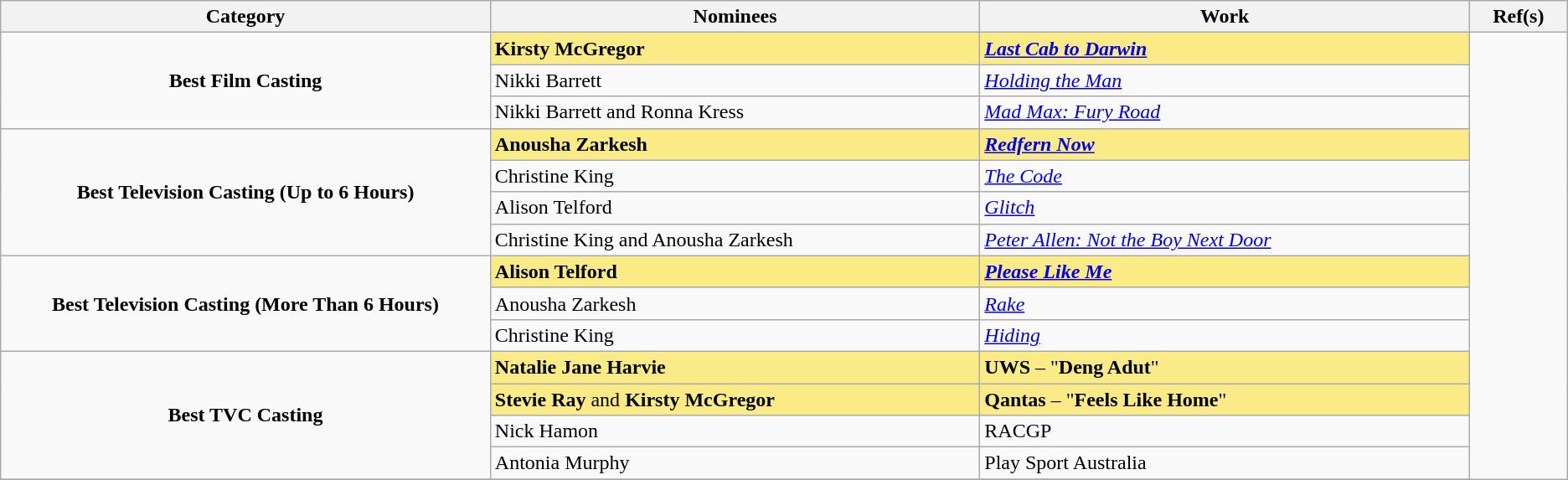<table class="wikitable sortable">
<tr>
<th width="25%">Category</th>
<th width="25%">Nominees</th>
<th width="25%">Work</th>
<th scope="col" style="width:5%;" class="unsortable">Ref(s)</th>
</tr>
<tr>
<td rowspan=3 align="center"><strong>Best Film Casting</strong></td>
<td style="background:#FAEB86"><strong>Kirsty McGregor</strong></td>
<td style="background:#FAEB86"><strong><em><a href='#'>Last Cab to Darwin</a></em></strong></td>
<td rowspan=19 align="center"></td>
</tr>
<tr>
<td>Nikki Barrett</td>
<td><em><a href='#'>Holding the Man</a></em></td>
</tr>
<tr>
<td>Nikki Barrett and Ronna Kress</td>
<td><em><a href='#'>Mad Max: Fury Road</a></em></td>
</tr>
<tr>
<td rowspan=4 align="center"><strong>Best Television Casting (Up to 6 Hours)</strong></td>
<td style="background:#FAEB86"><strong>Anousha Zarkesh</strong></td>
<td style="background:#FAEB86"><strong><em><a href='#'>Redfern Now</a></em></strong></td>
</tr>
<tr>
<td>Christine King</td>
<td><em><a href='#'>The Code</a></em></td>
</tr>
<tr>
<td>Alison Telford</td>
<td><em><a href='#'>Glitch</a></em></td>
</tr>
<tr>
<td>Christine King and Anousha Zarkesh</td>
<td><em><a href='#'>Peter Allen: Not the Boy Next Door</a></em></td>
</tr>
<tr>
<td rowspan=3 align="center"><strong>Best Television Casting (More Than 6 Hours)</strong></td>
<td style="background:#FAEB86"><strong>Alison Telford</strong></td>
<td style="background:#FAEB86"><strong><em><a href='#'>Please Like Me</a></em></strong></td>
</tr>
<tr>
<td>Anousha Zarkesh</td>
<td><em><a href='#'>Rake</a></em></td>
</tr>
<tr>
<td>Christine King</td>
<td><em><a href='#'>Hiding</a></em></td>
</tr>
<tr>
<td rowspan=4 align="center"><strong>Best TVC Casting</strong></td>
<td style="background:#FAEB86"><strong>Natalie Jane Harvie</strong></td>
<td style="background:#FAEB86"><strong>UWS</strong> – "<strong>Deng Adut</strong>"</td>
</tr>
<tr>
<td style="background:#FAEB86"><strong>Stevie Ray</strong> and <strong>Kirsty McGregor</strong></td>
<td style="background:#FAEB86"><strong>Qantas</strong> – "<strong>Feels Like Home</strong>"</td>
</tr>
<tr>
<td>Nick Hamon</td>
<td>RACGP</td>
</tr>
<tr>
<td>Antonia Murphy</td>
<td>Play Sport Australia</td>
</tr>
<tr>
</tr>
</table>
